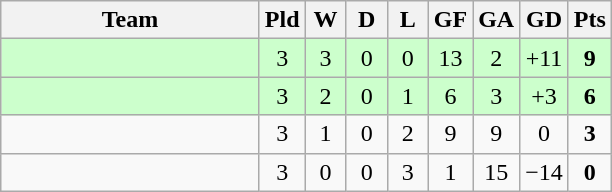<table class="wikitable" style="text-align:center;">
<tr>
<th width=165>Team</th>
<th width=20>Pld</th>
<th width=20>W</th>
<th width=20>D</th>
<th width=20>L</th>
<th width=20>GF</th>
<th width=20>GA</th>
<th width=20>GD</th>
<th width=20>Pts</th>
</tr>
<tr bgcolor=#CCFFCC>
<td style="text-align:left;"></td>
<td>3</td>
<td>3</td>
<td>0</td>
<td>0</td>
<td>13</td>
<td>2</td>
<td>+11</td>
<td><strong>9</strong></td>
</tr>
<tr bgcolor=#CCFFCC>
<td style="text-align:left;"></td>
<td>3</td>
<td>2</td>
<td>0</td>
<td>1</td>
<td>6</td>
<td>3</td>
<td>+3</td>
<td><strong>6</strong></td>
</tr>
<tr>
<td style="text-align:left;"></td>
<td>3</td>
<td>1</td>
<td>0</td>
<td>2</td>
<td>9</td>
<td>9</td>
<td>0</td>
<td><strong>3</strong></td>
</tr>
<tr>
<td style="text-align:left;"></td>
<td>3</td>
<td>0</td>
<td>0</td>
<td>3</td>
<td>1</td>
<td>15</td>
<td>−14</td>
<td><strong>0</strong></td>
</tr>
</table>
